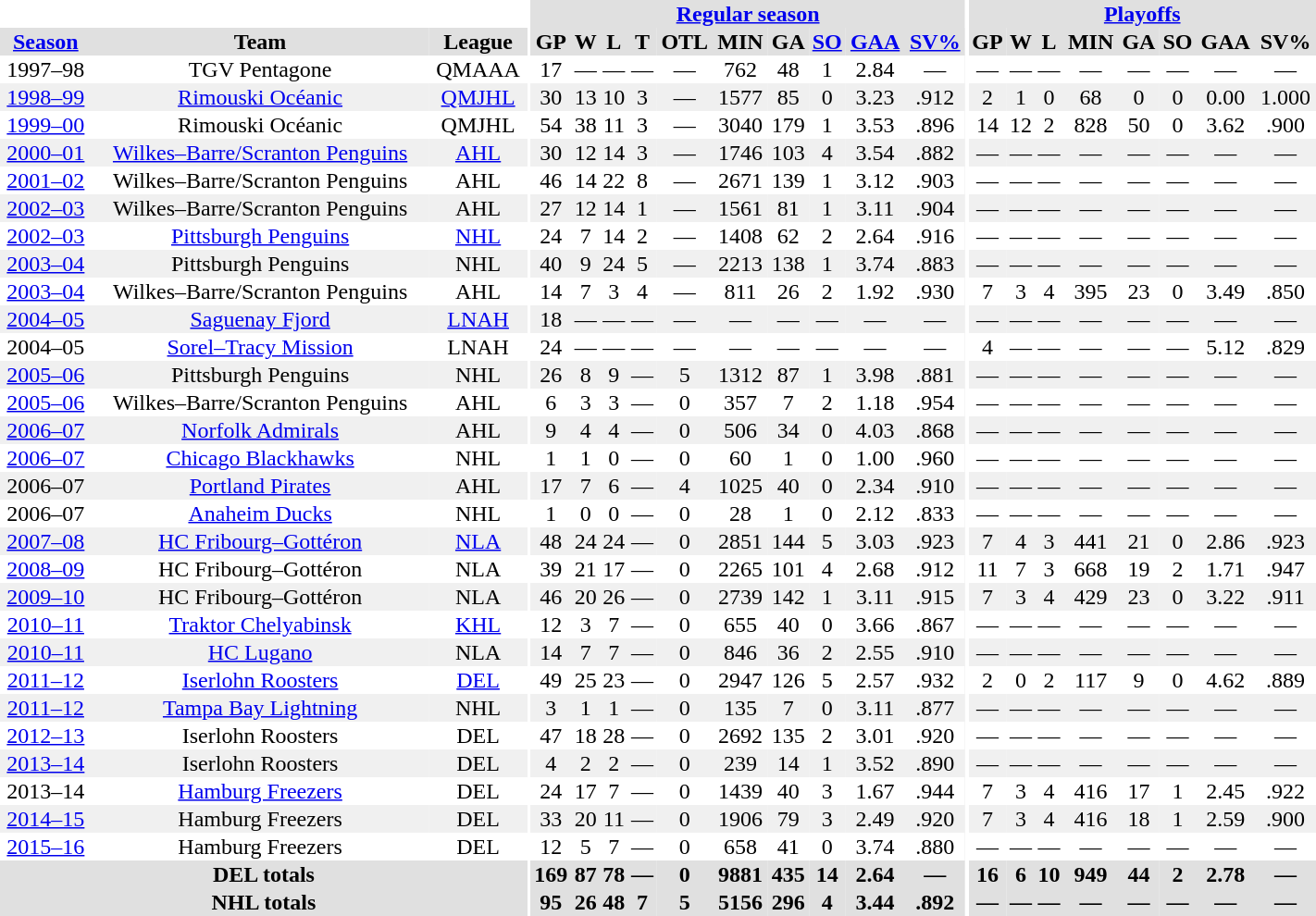<table border="0" cellpadding="1" cellspacing="0" style="width:75%; text-align:center;">
<tr bgcolor="#e0e0e0">
<th colspan="3" bgcolor="#ffffff"></th>
<th rowspan="99" bgcolor="#ffffff"></th>
<th colspan="10" bgcolor="#e0e0e0"><a href='#'>Regular season</a></th>
<th rowspan="99" bgcolor="#ffffff"></th>
<th colspan="8" bgcolor="#e0e0e0"><a href='#'>Playoffs</a></th>
</tr>
<tr bgcolor="#e0e0e0">
<th><a href='#'>Season</a></th>
<th>Team</th>
<th>League</th>
<th>GP</th>
<th>W</th>
<th>L</th>
<th>T</th>
<th>OTL</th>
<th>MIN</th>
<th>GA</th>
<th><a href='#'>SO</a></th>
<th><a href='#'>GAA</a></th>
<th><a href='#'>SV%</a></th>
<th>GP</th>
<th>W</th>
<th>L</th>
<th>MIN</th>
<th>GA</th>
<th>SO</th>
<th>GAA</th>
<th>SV%</th>
</tr>
<tr>
<td>1997–98</td>
<td>TGV Pentagone</td>
<td>QMAAA</td>
<td>17</td>
<td>—</td>
<td>—</td>
<td>—</td>
<td>—</td>
<td>762</td>
<td>48</td>
<td>1</td>
<td>2.84</td>
<td>—</td>
<td>—</td>
<td>—</td>
<td>—</td>
<td>—</td>
<td>—</td>
<td>—</td>
<td>—</td>
<td>—</td>
</tr>
<tr bgcolor="#f0f0f0">
<td><a href='#'>1998–99</a></td>
<td><a href='#'>Rimouski Océanic</a></td>
<td><a href='#'>QMJHL</a></td>
<td>30</td>
<td>13</td>
<td>10</td>
<td>3</td>
<td>—</td>
<td>1577</td>
<td>85</td>
<td>0</td>
<td>3.23</td>
<td>.912</td>
<td>2</td>
<td>1</td>
<td>0</td>
<td>68</td>
<td>0</td>
<td>0</td>
<td>0.00</td>
<td>1.000</td>
</tr>
<tr>
<td><a href='#'>1999–00</a></td>
<td>Rimouski Océanic</td>
<td>QMJHL</td>
<td>54</td>
<td>38</td>
<td>11</td>
<td>3</td>
<td>—</td>
<td>3040</td>
<td>179</td>
<td>1</td>
<td>3.53</td>
<td>.896</td>
<td>14</td>
<td>12</td>
<td>2</td>
<td>828</td>
<td>50</td>
<td>0</td>
<td>3.62</td>
<td>.900</td>
</tr>
<tr bgcolor="#f0f0f0">
<td><a href='#'>2000–01</a></td>
<td><a href='#'>Wilkes–Barre/Scranton Penguins</a></td>
<td><a href='#'>AHL</a></td>
<td>30</td>
<td>12</td>
<td>14</td>
<td>3</td>
<td>—</td>
<td>1746</td>
<td>103</td>
<td>4</td>
<td>3.54</td>
<td>.882</td>
<td>—</td>
<td>—</td>
<td>—</td>
<td>—</td>
<td>—</td>
<td>—</td>
<td>—</td>
<td>—</td>
</tr>
<tr>
<td><a href='#'>2001–02</a></td>
<td>Wilkes–Barre/Scranton Penguins</td>
<td>AHL</td>
<td>46</td>
<td>14</td>
<td>22</td>
<td>8</td>
<td>—</td>
<td>2671</td>
<td>139</td>
<td>1</td>
<td>3.12</td>
<td>.903</td>
<td>—</td>
<td>—</td>
<td>—</td>
<td>—</td>
<td>—</td>
<td>—</td>
<td>—</td>
<td>—</td>
</tr>
<tr bgcolor="#f0f0f0">
<td><a href='#'>2002–03</a></td>
<td>Wilkes–Barre/Scranton Penguins</td>
<td>AHL</td>
<td>27</td>
<td>12</td>
<td>14</td>
<td>1</td>
<td>—</td>
<td>1561</td>
<td>81</td>
<td>1</td>
<td>3.11</td>
<td>.904</td>
<td>—</td>
<td>—</td>
<td>—</td>
<td>—</td>
<td>—</td>
<td>—</td>
<td>—</td>
<td>—</td>
</tr>
<tr>
<td><a href='#'>2002–03</a></td>
<td><a href='#'>Pittsburgh Penguins</a></td>
<td><a href='#'>NHL</a></td>
<td>24</td>
<td>7</td>
<td>14</td>
<td>2</td>
<td>—</td>
<td>1408</td>
<td>62</td>
<td>2</td>
<td>2.64</td>
<td>.916</td>
<td>—</td>
<td>—</td>
<td>—</td>
<td>—</td>
<td>—</td>
<td>—</td>
<td>—</td>
<td>—</td>
</tr>
<tr bgcolor="#f0f0f0">
<td><a href='#'>2003–04</a></td>
<td>Pittsburgh Penguins</td>
<td>NHL</td>
<td>40</td>
<td>9</td>
<td>24</td>
<td>5</td>
<td>—</td>
<td>2213</td>
<td>138</td>
<td>1</td>
<td>3.74</td>
<td>.883</td>
<td>—</td>
<td>—</td>
<td>—</td>
<td>—</td>
<td>—</td>
<td>—</td>
<td>—</td>
<td>—</td>
</tr>
<tr>
<td><a href='#'>2003–04</a></td>
<td>Wilkes–Barre/Scranton Penguins</td>
<td>AHL</td>
<td>14</td>
<td>7</td>
<td>3</td>
<td>4</td>
<td>—</td>
<td>811</td>
<td>26</td>
<td>2</td>
<td>1.92</td>
<td>.930</td>
<td>7</td>
<td>3</td>
<td>4</td>
<td>395</td>
<td>23</td>
<td>0</td>
<td>3.49</td>
<td>.850</td>
</tr>
<tr bgcolor="#f0f0f0">
<td><a href='#'>2004–05</a></td>
<td><a href='#'>Saguenay Fjord</a></td>
<td><a href='#'>LNAH</a></td>
<td>18</td>
<td>—</td>
<td>—</td>
<td>—</td>
<td>—</td>
<td>—</td>
<td>—</td>
<td>—</td>
<td>—</td>
<td>—</td>
<td>—</td>
<td>—</td>
<td>—</td>
<td>—</td>
<td>—</td>
<td>—</td>
<td>—</td>
<td>—</td>
</tr>
<tr>
<td>2004–05</td>
<td><a href='#'>Sorel–Tracy Mission</a></td>
<td>LNAH</td>
<td>24</td>
<td>—</td>
<td>—</td>
<td>—</td>
<td>—</td>
<td>—</td>
<td>—</td>
<td>—</td>
<td>—</td>
<td>—</td>
<td>4</td>
<td>—</td>
<td>—</td>
<td>—</td>
<td>—</td>
<td>—</td>
<td>5.12</td>
<td>.829</td>
</tr>
<tr bgcolor="#f0f0f0">
<td><a href='#'>2005–06</a></td>
<td>Pittsburgh Penguins</td>
<td>NHL</td>
<td>26</td>
<td>8</td>
<td>9</td>
<td>—</td>
<td>5</td>
<td>1312</td>
<td>87</td>
<td>1</td>
<td>3.98</td>
<td>.881</td>
<td>—</td>
<td>—</td>
<td>—</td>
<td>—</td>
<td>—</td>
<td>—</td>
<td>—</td>
<td>—</td>
</tr>
<tr>
<td><a href='#'>2005–06</a></td>
<td>Wilkes–Barre/Scranton Penguins</td>
<td>AHL</td>
<td>6</td>
<td>3</td>
<td>3</td>
<td>—</td>
<td>0</td>
<td>357</td>
<td>7</td>
<td>2</td>
<td>1.18</td>
<td>.954</td>
<td>—</td>
<td>—</td>
<td>—</td>
<td>—</td>
<td>—</td>
<td>—</td>
<td>—</td>
<td>—</td>
</tr>
<tr bgcolor="#f0f0f0">
<td><a href='#'>2006–07</a></td>
<td><a href='#'>Norfolk Admirals</a></td>
<td>AHL</td>
<td>9</td>
<td>4</td>
<td>4</td>
<td>—</td>
<td>0</td>
<td>506</td>
<td>34</td>
<td>0</td>
<td>4.03</td>
<td>.868</td>
<td>—</td>
<td>—</td>
<td>—</td>
<td>—</td>
<td>—</td>
<td>—</td>
<td>—</td>
<td>—</td>
</tr>
<tr>
<td><a href='#'>2006–07</a></td>
<td><a href='#'>Chicago Blackhawks</a></td>
<td>NHL</td>
<td>1</td>
<td>1</td>
<td>0</td>
<td>—</td>
<td>0</td>
<td>60</td>
<td>1</td>
<td>0</td>
<td>1.00</td>
<td>.960</td>
<td>—</td>
<td>—</td>
<td>—</td>
<td>—</td>
<td>—</td>
<td>—</td>
<td>—</td>
<td>—</td>
</tr>
<tr bgcolor="#f0f0f0">
<td>2006–07</td>
<td><a href='#'>Portland Pirates</a></td>
<td>AHL</td>
<td>17</td>
<td>7</td>
<td>6</td>
<td>—</td>
<td>4</td>
<td>1025</td>
<td>40</td>
<td>0</td>
<td>2.34</td>
<td>.910</td>
<td>—</td>
<td>—</td>
<td>—</td>
<td>—</td>
<td>—</td>
<td>—</td>
<td>—</td>
<td>—</td>
</tr>
<tr>
<td>2006–07</td>
<td><a href='#'>Anaheim Ducks</a></td>
<td>NHL</td>
<td>1</td>
<td>0</td>
<td>0</td>
<td>—</td>
<td>0</td>
<td>28</td>
<td>1</td>
<td>0</td>
<td>2.12</td>
<td>.833</td>
<td>—</td>
<td>—</td>
<td>—</td>
<td>—</td>
<td>—</td>
<td>—</td>
<td>—</td>
<td>—</td>
</tr>
<tr bgcolor="#f0f0f0">
<td><a href='#'>2007–08</a></td>
<td><a href='#'>HC Fribourg–Gottéron</a></td>
<td><a href='#'>NLA</a></td>
<td>48</td>
<td>24</td>
<td>24</td>
<td>—</td>
<td>0</td>
<td>2851</td>
<td>144</td>
<td>5</td>
<td>3.03</td>
<td>.923</td>
<td>7</td>
<td>4</td>
<td>3</td>
<td>441</td>
<td>21</td>
<td>0</td>
<td>2.86</td>
<td>.923</td>
</tr>
<tr>
<td><a href='#'>2008–09</a></td>
<td>HC Fribourg–Gottéron</td>
<td>NLA</td>
<td>39</td>
<td>21</td>
<td>17</td>
<td>—</td>
<td>0</td>
<td>2265</td>
<td>101</td>
<td>4</td>
<td>2.68</td>
<td>.912</td>
<td>11</td>
<td>7</td>
<td>3</td>
<td>668</td>
<td>19</td>
<td>2</td>
<td>1.71</td>
<td>.947</td>
</tr>
<tr bgcolor="#f0f0f0">
<td><a href='#'>2009–10</a></td>
<td>HC Fribourg–Gottéron</td>
<td>NLA</td>
<td>46</td>
<td>20</td>
<td>26</td>
<td>—</td>
<td>0</td>
<td>2739</td>
<td>142</td>
<td>1</td>
<td>3.11</td>
<td>.915</td>
<td>7</td>
<td>3</td>
<td>4</td>
<td>429</td>
<td>23</td>
<td>0</td>
<td>3.22</td>
<td>.911</td>
</tr>
<tr>
<td><a href='#'>2010–11</a></td>
<td><a href='#'>Traktor Chelyabinsk</a></td>
<td><a href='#'>KHL</a></td>
<td>12</td>
<td>3</td>
<td>7</td>
<td>—</td>
<td>0</td>
<td>655</td>
<td>40</td>
<td>0</td>
<td>3.66</td>
<td>.867</td>
<td>—</td>
<td>—</td>
<td>—</td>
<td>—</td>
<td>—</td>
<td>—</td>
<td>—</td>
<td>—</td>
</tr>
<tr bgcolor="#f0f0f0">
<td><a href='#'>2010–11</a></td>
<td><a href='#'>HC Lugano</a></td>
<td>NLA</td>
<td>14</td>
<td>7</td>
<td>7</td>
<td>—</td>
<td>0</td>
<td>846</td>
<td>36</td>
<td>2</td>
<td>2.55</td>
<td>.910</td>
<td>—</td>
<td>—</td>
<td>—</td>
<td>—</td>
<td>—</td>
<td>—</td>
<td>—</td>
<td>—</td>
</tr>
<tr>
<td><a href='#'>2011–12</a></td>
<td><a href='#'>Iserlohn Roosters</a></td>
<td><a href='#'>DEL</a></td>
<td>49</td>
<td>25</td>
<td>23</td>
<td>—</td>
<td>0</td>
<td>2947</td>
<td>126</td>
<td>5</td>
<td>2.57</td>
<td>.932</td>
<td>2</td>
<td>0</td>
<td>2</td>
<td>117</td>
<td>9</td>
<td>0</td>
<td>4.62</td>
<td>.889</td>
</tr>
<tr bgcolor="#f0f0f0">
<td><a href='#'>2011–12</a></td>
<td><a href='#'>Tampa Bay Lightning</a></td>
<td>NHL</td>
<td>3</td>
<td>1</td>
<td>1</td>
<td>—</td>
<td>0</td>
<td>135</td>
<td>7</td>
<td>0</td>
<td>3.11</td>
<td>.877</td>
<td>—</td>
<td>—</td>
<td>—</td>
<td>—</td>
<td>—</td>
<td>—</td>
<td>—</td>
<td>—</td>
</tr>
<tr>
<td><a href='#'>2012–13</a></td>
<td>Iserlohn Roosters</td>
<td>DEL</td>
<td>47</td>
<td>18</td>
<td>28</td>
<td>—</td>
<td>0</td>
<td>2692</td>
<td>135</td>
<td>2</td>
<td>3.01</td>
<td>.920</td>
<td>—</td>
<td>—</td>
<td>—</td>
<td>—</td>
<td>—</td>
<td>—</td>
<td>—</td>
<td>—</td>
</tr>
<tr bgcolor="#f0f0f0">
<td><a href='#'>2013–14</a></td>
<td>Iserlohn Roosters</td>
<td>DEL</td>
<td>4</td>
<td>2</td>
<td>2</td>
<td>—</td>
<td>0</td>
<td>239</td>
<td>14</td>
<td>1</td>
<td>3.52</td>
<td>.890</td>
<td>—</td>
<td>—</td>
<td>—</td>
<td>—</td>
<td>—</td>
<td>—</td>
<td>—</td>
<td>—</td>
</tr>
<tr>
<td>2013–14</td>
<td><a href='#'>Hamburg Freezers</a></td>
<td>DEL</td>
<td>24</td>
<td>17</td>
<td>7</td>
<td>—</td>
<td>0</td>
<td>1439</td>
<td>40</td>
<td>3</td>
<td>1.67</td>
<td>.944</td>
<td>7</td>
<td>3</td>
<td>4</td>
<td>416</td>
<td>17</td>
<td>1</td>
<td>2.45</td>
<td>.922</td>
</tr>
<tr bgcolor="#f0f0f0">
<td><a href='#'>2014–15</a></td>
<td>Hamburg Freezers</td>
<td>DEL</td>
<td>33</td>
<td>20</td>
<td>11</td>
<td>—</td>
<td>0</td>
<td>1906</td>
<td>79</td>
<td>3</td>
<td>2.49</td>
<td>.920</td>
<td>7</td>
<td>3</td>
<td>4</td>
<td>416</td>
<td>18</td>
<td>1</td>
<td>2.59</td>
<td>.900</td>
</tr>
<tr>
<td><a href='#'>2015–16</a></td>
<td>Hamburg Freezers</td>
<td>DEL</td>
<td>12</td>
<td>5</td>
<td>7</td>
<td>—</td>
<td>0</td>
<td>658</td>
<td>41</td>
<td>0</td>
<td>3.74</td>
<td>.880</td>
<td>—</td>
<td>—</td>
<td>—</td>
<td>—</td>
<td>—</td>
<td>—</td>
<td>—</td>
<td>—</td>
</tr>
<tr bgcolor="#e0e0e0">
<th colspan=3>DEL totals</th>
<th>169</th>
<th>87</th>
<th>78</th>
<th>—</th>
<th>0</th>
<th>9881</th>
<th>435</th>
<th>14</th>
<th>2.64</th>
<th>—</th>
<th>16</th>
<th>6</th>
<th>10</th>
<th>949</th>
<th>44</th>
<th>2</th>
<th>2.78</th>
<th>—</th>
</tr>
<tr bgcolor="#e0e0e0">
<th colspan=3>NHL totals</th>
<th>95</th>
<th>26</th>
<th>48</th>
<th>7</th>
<th>5</th>
<th>5156</th>
<th>296</th>
<th>4</th>
<th>3.44</th>
<th>.892</th>
<th>—</th>
<th>—</th>
<th>—</th>
<th>—</th>
<th>—</th>
<th>—</th>
<th>—</th>
<th>—</th>
</tr>
</table>
